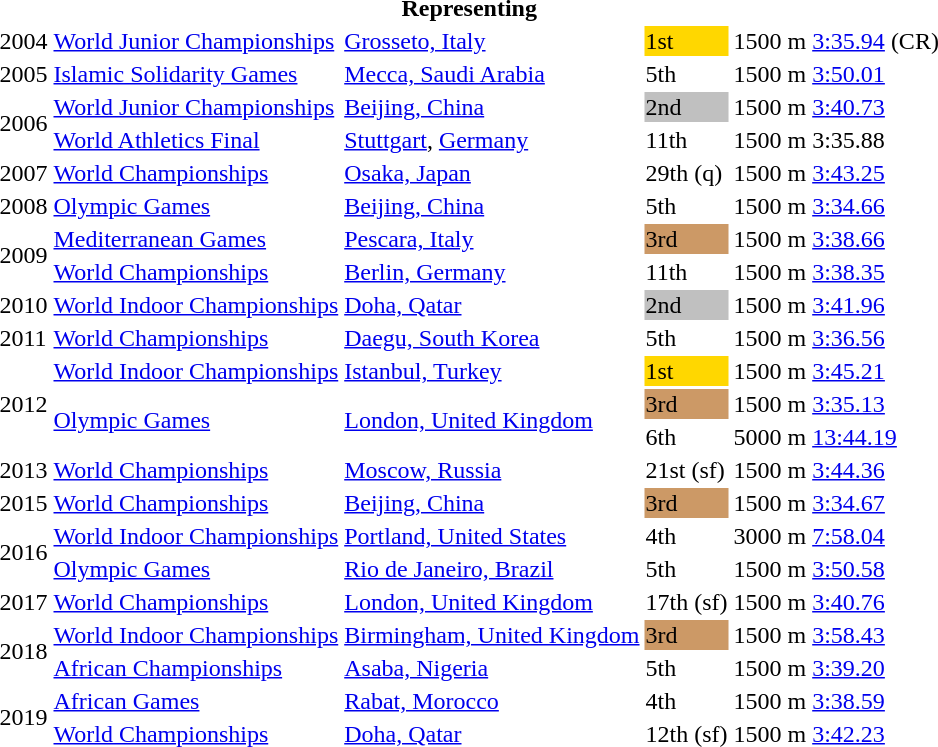<table>
<tr>
<th colspan="6">Representing </th>
</tr>
<tr>
<td>2004</td>
<td><a href='#'>World Junior Championships</a></td>
<td><a href='#'>Grosseto, Italy</a></td>
<td bgcolor="gold">1st</td>
<td>1500 m</td>
<td><a href='#'>3:35.94</a> (CR)</td>
</tr>
<tr>
<td>2005</td>
<td><a href='#'>Islamic Solidarity Games</a></td>
<td><a href='#'>Mecca, Saudi Arabia</a></td>
<td>5th</td>
<td>1500 m</td>
<td><a href='#'>3:50.01</a></td>
</tr>
<tr>
<td rowspan=2>2006</td>
<td><a href='#'>World Junior Championships</a></td>
<td><a href='#'>Beijing, China</a></td>
<td bgcolor="silver">2nd</td>
<td>1500 m</td>
<td><a href='#'>3:40.73</a></td>
</tr>
<tr>
<td><a href='#'>World Athletics Final</a></td>
<td><a href='#'>Stuttgart</a>, <a href='#'>Germany</a></td>
<td>11th</td>
<td>1500 m</td>
<td>3:35.88</td>
</tr>
<tr>
<td>2007</td>
<td><a href='#'>World Championships</a></td>
<td><a href='#'>Osaka, Japan</a></td>
<td>29th (q)</td>
<td>1500 m</td>
<td><a href='#'>3:43.25</a></td>
</tr>
<tr>
<td>2008</td>
<td><a href='#'>Olympic Games</a></td>
<td><a href='#'>Beijing, China</a></td>
<td>5th</td>
<td>1500 m</td>
<td><a href='#'>3:34.66</a></td>
</tr>
<tr>
<td rowspan=2>2009</td>
<td><a href='#'>Mediterranean Games</a></td>
<td><a href='#'>Pescara, Italy</a></td>
<td bgcolor="cc9966">3rd</td>
<td>1500 m</td>
<td><a href='#'>3:38.66</a></td>
</tr>
<tr>
<td><a href='#'>World Championships</a></td>
<td><a href='#'>Berlin, Germany</a></td>
<td>11th</td>
<td>1500 m</td>
<td><a href='#'>3:38.35</a></td>
</tr>
<tr>
<td>2010</td>
<td><a href='#'>World Indoor Championships</a></td>
<td><a href='#'>Doha, Qatar</a></td>
<td bgcolor="silver">2nd</td>
<td>1500 m</td>
<td><a href='#'>3:41.96</a></td>
</tr>
<tr>
<td>2011</td>
<td><a href='#'>World Championships</a></td>
<td><a href='#'>Daegu, South Korea</a></td>
<td>5th</td>
<td>1500 m</td>
<td><a href='#'>3:36.56</a></td>
</tr>
<tr>
<td rowspan=3>2012</td>
<td><a href='#'>World Indoor Championships</a></td>
<td><a href='#'>Istanbul, Turkey</a></td>
<td bgcolor="gold">1st</td>
<td>1500 m</td>
<td><a href='#'>3:45.21</a></td>
</tr>
<tr>
<td rowspan=2><a href='#'>Olympic Games</a></td>
<td rowspan=2><a href='#'>London, United Kingdom</a></td>
<td bgcolor="cc9966">3rd</td>
<td>1500 m</td>
<td><a href='#'>3:35.13</a></td>
</tr>
<tr>
<td>6th</td>
<td>5000 m</td>
<td><a href='#'>13:44.19</a></td>
</tr>
<tr>
<td>2013</td>
<td><a href='#'>World Championships</a></td>
<td><a href='#'>Moscow, Russia</a></td>
<td>21st (sf)</td>
<td>1500 m</td>
<td><a href='#'>3:44.36</a></td>
</tr>
<tr>
<td>2015</td>
<td><a href='#'>World Championships</a></td>
<td><a href='#'>Beijing, China</a></td>
<td bgcolor="cc9966">3rd</td>
<td>1500 m</td>
<td><a href='#'>3:34.67</a></td>
</tr>
<tr>
<td rowspan=2>2016</td>
<td><a href='#'>World Indoor Championships</a></td>
<td><a href='#'>Portland, United States</a></td>
<td>4th</td>
<td>3000 m</td>
<td><a href='#'>7:58.04</a></td>
</tr>
<tr>
<td><a href='#'>Olympic Games</a></td>
<td><a href='#'>Rio de Janeiro, Brazil</a></td>
<td>5th</td>
<td>1500 m</td>
<td><a href='#'>3:50.58</a></td>
</tr>
<tr>
<td>2017</td>
<td><a href='#'>World Championships</a></td>
<td><a href='#'>London, United Kingdom</a></td>
<td>17th (sf)</td>
<td>1500 m</td>
<td><a href='#'>3:40.76</a></td>
</tr>
<tr>
<td rowspan=2>2018</td>
<td><a href='#'>World Indoor Championships</a></td>
<td><a href='#'>Birmingham, United Kingdom</a></td>
<td bgcolor=cc9966>3rd</td>
<td>1500 m</td>
<td><a href='#'>3:58.43</a></td>
</tr>
<tr>
<td><a href='#'>African Championships</a></td>
<td><a href='#'>Asaba, Nigeria</a></td>
<td>5th</td>
<td>1500 m</td>
<td><a href='#'>3:39.20</a></td>
</tr>
<tr>
<td rowspan=2>2019</td>
<td><a href='#'>African Games</a></td>
<td><a href='#'>Rabat, Morocco</a></td>
<td>4th</td>
<td>1500 m</td>
<td><a href='#'>3:38.59</a></td>
</tr>
<tr>
<td><a href='#'>World Championships</a></td>
<td><a href='#'>Doha, Qatar</a></td>
<td>12th (sf)</td>
<td>1500 m</td>
<td><a href='#'>3:42.23</a></td>
</tr>
</table>
